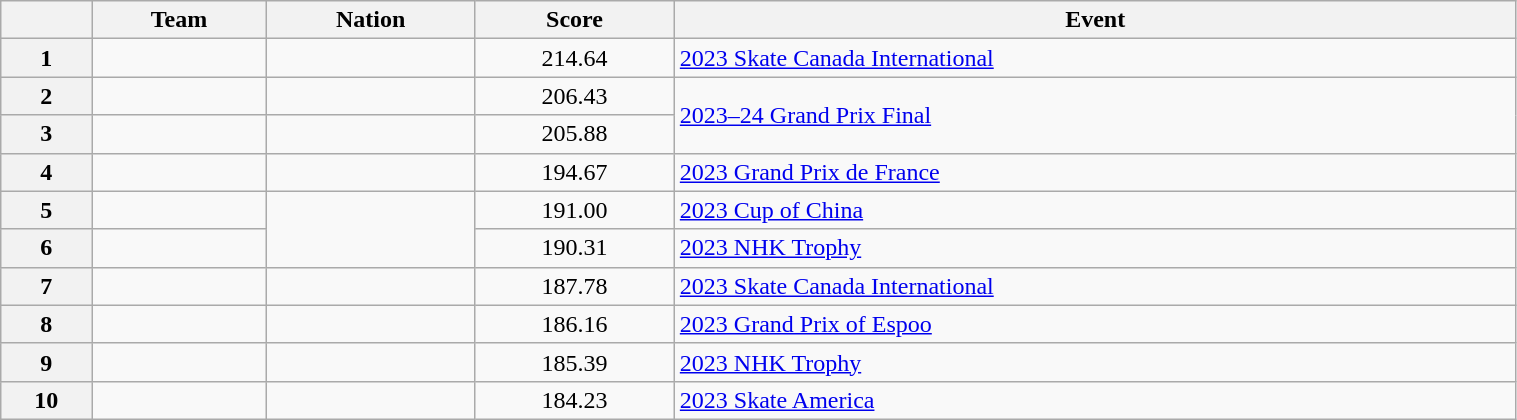<table class="wikitable sortable" style="text-align:left; width:80%">
<tr>
<th scope="col"></th>
<th scope="col">Team</th>
<th scope="col">Nation</th>
<th scope="col">Score</th>
<th scope="col">Event</th>
</tr>
<tr>
<th scope="row">1</th>
<td></td>
<td></td>
<td style="text-align:center;">214.64</td>
<td><a href='#'>2023 Skate Canada International</a></td>
</tr>
<tr>
<th scope="row">2</th>
<td></td>
<td></td>
<td style="text-align:center;">206.43</td>
<td rowspan="2"><a href='#'>2023–24 Grand Prix Final</a></td>
</tr>
<tr>
<th scope="row">3</th>
<td></td>
<td></td>
<td style="text-align:center;">205.88</td>
</tr>
<tr>
<th scope="row">4</th>
<td></td>
<td></td>
<td style="text-align:center;">194.67</td>
<td><a href='#'>2023 Grand Prix de France</a></td>
</tr>
<tr>
<th scope="row">5</th>
<td></td>
<td rowspan="2"></td>
<td style="text-align:center;">191.00</td>
<td><a href='#'>2023 Cup of China</a></td>
</tr>
<tr>
<th scope="row">6</th>
<td></td>
<td style="text-align:center;">190.31</td>
<td><a href='#'>2023 NHK Trophy</a></td>
</tr>
<tr>
<th scope="row">7</th>
<td></td>
<td></td>
<td style="text-align:center;">187.78</td>
<td><a href='#'>2023 Skate Canada International</a></td>
</tr>
<tr>
<th scope="row">8</th>
<td></td>
<td></td>
<td style="text-align:center;">186.16</td>
<td><a href='#'>2023 Grand Prix of Espoo</a></td>
</tr>
<tr>
<th scope="row">9</th>
<td></td>
<td></td>
<td style="text-align:center;">185.39</td>
<td><a href='#'>2023 NHK Trophy</a></td>
</tr>
<tr>
<th scope="row">10</th>
<td></td>
<td></td>
<td style="text-align:center;">184.23</td>
<td><a href='#'>2023 Skate America</a></td>
</tr>
</table>
